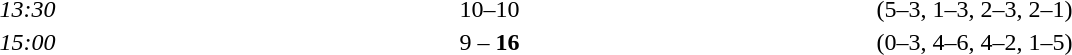<table style="text-align:center">
<tr>
<th width=100></th>
<th width=200></th>
<th width=100></th>
<th width=200></th>
</tr>
<tr>
<td><em>13:30</em></td>
<td align=right></td>
<td>10–10</td>
<td align=left></td>
<td>(5–3, 1–3, 2–3, 2–1)</td>
</tr>
<tr>
<td><em>15:00</em></td>
<td align=right></td>
<td>9 – <strong>16</strong></td>
<td align=left><strong></strong></td>
<td>(0–3, 4–6, 4–2, 1–5)</td>
</tr>
</table>
